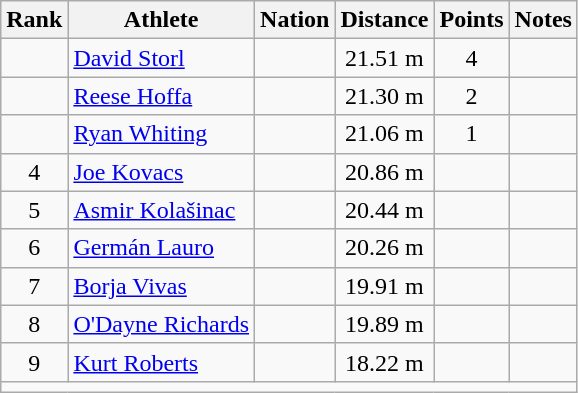<table class="wikitable mw-datatable sortable" style="text-align:center;">
<tr>
<th>Rank</th>
<th>Athlete</th>
<th>Nation</th>
<th>Distance</th>
<th>Points</th>
<th>Notes</th>
</tr>
<tr>
<td></td>
<td align=left><a href='#'>David Storl</a></td>
<td align=left></td>
<td>21.51 m</td>
<td>4</td>
<td></td>
</tr>
<tr>
<td></td>
<td align=left><a href='#'>Reese Hoffa</a></td>
<td align=left></td>
<td>21.30 m</td>
<td>2</td>
<td></td>
</tr>
<tr>
<td></td>
<td align=left><a href='#'>Ryan Whiting</a></td>
<td align=left></td>
<td>21.06 m</td>
<td>1</td>
<td></td>
</tr>
<tr>
<td>4</td>
<td align=left><a href='#'>Joe Kovacs</a></td>
<td align=left></td>
<td>20.86 m</td>
<td></td>
<td></td>
</tr>
<tr>
<td>5</td>
<td align=left><a href='#'>Asmir Kolašinac</a></td>
<td align=left></td>
<td>20.44 m</td>
<td></td>
<td></td>
</tr>
<tr>
<td>6</td>
<td align=left><a href='#'>Germán Lauro</a></td>
<td align=left></td>
<td>20.26 m</td>
<td></td>
<td></td>
</tr>
<tr>
<td>7</td>
<td align=left><a href='#'>Borja Vivas</a></td>
<td align=left></td>
<td>19.91 m</td>
<td></td>
<td></td>
</tr>
<tr>
<td>8</td>
<td align=left><a href='#'>O'Dayne Richards</a></td>
<td align=left></td>
<td>19.89 m</td>
<td></td>
<td></td>
</tr>
<tr>
<td>9</td>
<td align=left><a href='#'>Kurt Roberts</a></td>
<td align=left></td>
<td>18.22 m</td>
<td></td>
<td></td>
</tr>
<tr class="sortbottom">
<td colspan=6></td>
</tr>
</table>
